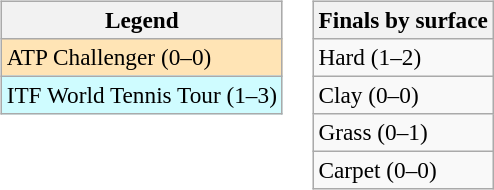<table>
<tr valign=top>
<td><br><table class=wikitable style=font-size:97%>
<tr>
<th>Legend</th>
</tr>
<tr bgcolor=moccasin>
<td>ATP Challenger (0–0)</td>
</tr>
<tr bgcolor=cffcff>
<td>ITF World Tennis Tour (1–3)</td>
</tr>
</table>
</td>
<td><br><table class=wikitable style=font-size:97%>
<tr>
<th>Finals by surface</th>
</tr>
<tr>
<td>Hard (1–2)</td>
</tr>
<tr>
<td>Clay (0–0)</td>
</tr>
<tr>
<td>Grass (0–1)</td>
</tr>
<tr>
<td>Carpet (0–0)</td>
</tr>
</table>
</td>
</tr>
</table>
